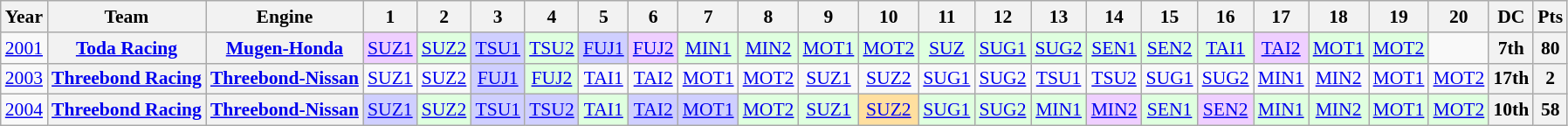<table class="wikitable" style="text-align:center; font-size:90%">
<tr>
<th>Year</th>
<th>Team</th>
<th>Engine</th>
<th>1</th>
<th>2</th>
<th>3</th>
<th>4</th>
<th>5</th>
<th>6</th>
<th>7</th>
<th>8</th>
<th>9</th>
<th>10</th>
<th>11</th>
<th>12</th>
<th>13</th>
<th>14</th>
<th>15</th>
<th>16</th>
<th>17</th>
<th>18</th>
<th>19</th>
<th>20</th>
<th>DC</th>
<th>Pts</th>
</tr>
<tr>
<td><a href='#'>2001</a></td>
<th><a href='#'>Toda Racing</a></th>
<th><a href='#'>Mugen-Honda</a></th>
<td bgcolor='#EFCFFF'><a href='#'>SUZ1</a><br></td>
<td bgcolor='#DFFFDF'><a href='#'>SUZ2</a><br></td>
<td bgcolor='#CFCFFF'><a href='#'>TSU1</a><br></td>
<td bgcolor='#DFFFDF'><a href='#'>TSU2</a><br></td>
<td bgcolor='#CFCFFF'><a href='#'>FUJ1</a><br></td>
<td bgcolor='#EFCFFF'><a href='#'>FUJ2</a><br></td>
<td bgcolor='#DFFFDF'><a href='#'>MIN1</a><br></td>
<td bgcolor='#DFFFDF'><a href='#'>MIN2</a><br></td>
<td bgcolor='#DFFFDF'><a href='#'>MOT1</a><br></td>
<td bgcolor='#DFFFDF'><a href='#'>MOT2</a><br></td>
<td bgcolor='#DFFFDF'><a href='#'>SUZ</a><br></td>
<td bgcolor='#DFFFDF'><a href='#'>SUG1</a><br></td>
<td bgcolor='#DFFFDF'><a href='#'>SUG2</a><br></td>
<td bgcolor='#DFFFDF'><a href='#'>SEN1</a><br></td>
<td bgcolor='#DFFFDF'><a href='#'>SEN2</a><br></td>
<td bgcolor='#DFFFDF'><a href='#'>TAI1</a><br></td>
<td bgcolor='#EFCFFF'><a href='#'>TAI2</a><br></td>
<td bgcolor='#DFFFDF'><a href='#'>MOT1</a><br></td>
<td bgcolor='#DFFFDF'><a href='#'>MOT2</a><br></td>
<td bgcolor=></td>
<th>7th</th>
<th>80</th>
</tr>
<tr>
<td><a href='#'>2003</a></td>
<th><a href='#'>Threebond Racing</a></th>
<th><a href='#'>Threebond-Nissan</a></th>
<td bgcolor=><a href='#'>SUZ1</a></td>
<td bgcolor=><a href='#'>SUZ2</a></td>
<td bgcolor='#CFCFFF'><a href='#'>FUJ1</a><br></td>
<td bgcolor='#DFFFDF'><a href='#'>FUJ2</a><br></td>
<td bgcolor=><a href='#'>TAI1</a></td>
<td bgcolor=><a href='#'>TAI2</a></td>
<td bgcolor=><a href='#'>MOT1</a></td>
<td bgcolor=><a href='#'>MOT2</a></td>
<td bgcolor=><a href='#'>SUZ1</a></td>
<td bgcolor=><a href='#'>SUZ2</a></td>
<td bgcolor=><a href='#'>SUG1</a></td>
<td bgcolor=><a href='#'>SUG2</a></td>
<td bgcolor=><a href='#'>TSU1</a></td>
<td bgcolor=><a href='#'>TSU2</a></td>
<td bgcolor=><a href='#'>SUG1</a></td>
<td bgcolor=><a href='#'>SUG2</a></td>
<td bgcolor=><a href='#'>MIN1</a></td>
<td bgcolor=><a href='#'>MIN2</a></td>
<td bgcolor=><a href='#'>MOT1</a></td>
<td bgcolor=><a href='#'>MOT2</a></td>
<th>17th</th>
<th>2</th>
</tr>
<tr>
<td><a href='#'>2004</a></td>
<th><a href='#'>Threebond Racing</a></th>
<th><a href='#'>Threebond-Nissan</a></th>
<td bgcolor='#CFCFFF'><a href='#'>SUZ1</a><br></td>
<td bgcolor='#DFFFDF'><a href='#'>SUZ2</a><br></td>
<td bgcolor='#CFCFFF'><a href='#'>TSU1</a><br></td>
<td bgcolor='#CFCFFF'><a href='#'>TSU2</a><br></td>
<td bgcolor='#DFFFDF'><a href='#'>TAI1</a><br></td>
<td bgcolor='#CFCFFF'><a href='#'>TAI2</a><br></td>
<td bgcolor='#CFCFFF'><a href='#'>MOT1</a><br></td>
<td bgcolor='#DFFFDF'><a href='#'>MOT2</a><br></td>
<td bgcolor='#DFFFDF'><a href='#'>SUZ1</a><br></td>
<td bgcolor='#FFDF9F'><a href='#'>SUZ2</a><br></td>
<td bgcolor='#DFFFDF'><a href='#'>SUG1</a><br></td>
<td bgcolor='#DFFFDF'><a href='#'>SUG2</a><br></td>
<td bgcolor='#DFFFDF'><a href='#'>MIN1</a><br></td>
<td bgcolor='#EFCFFF'><a href='#'>MIN2</a><br></td>
<td bgcolor='#DFFFDF'><a href='#'>SEN1</a><br></td>
<td bgcolor='#EFCFFF'><a href='#'>SEN2</a><br></td>
<td bgcolor='#DFFFDF'><a href='#'>MIN1</a><br></td>
<td bgcolor='#DFFFDF'><a href='#'>MIN2</a><br></td>
<td bgcolor='#DFFFDF'><a href='#'>MOT1</a><br></td>
<td bgcolor='#DFFFDF'><a href='#'>MOT2</a><br></td>
<th>10th</th>
<th>58</th>
</tr>
</table>
